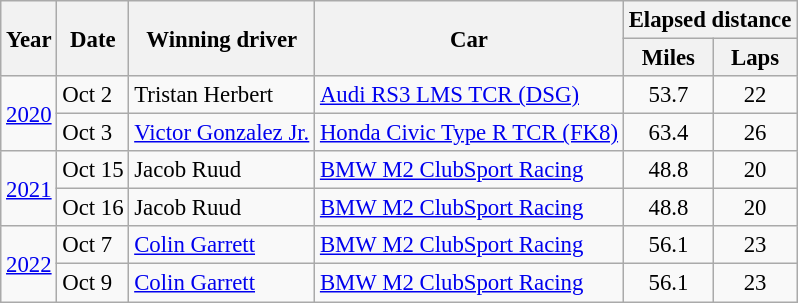<table class="wikitable" style="font-size: 95%;">
<tr>
<th rowspan="2" style="text-align:center">Year</th>
<th rowspan="2" style="text-align:center">Date</th>
<th rowspan="2" style="text-align:center">Winning driver</th>
<th rowspan="2" style="text-align:center">Car</th>
<th colspan="2" style="text-align:center">Elapsed distance</th>
</tr>
<tr>
<th style="text-align:center">Miles</th>
<th style="text-align:center">Laps</th>
</tr>
<tr>
<td rowspan="2"><a href='#'>2020</a></td>
<td>Oct 2</td>
<td> Tristan Herbert</td>
<td><a href='#'>Audi RS3 LMS TCR (DSG)</a></td>
<td style="text-align:center">53.7</td>
<td style="text-align:center">22</td>
</tr>
<tr>
<td>Oct 3</td>
<td> <a href='#'>Victor Gonzalez Jr.</a></td>
<td><a href='#'>Honda Civic Type R TCR (FK8)</a></td>
<td style="text-align:center">63.4</td>
<td style="text-align:center">26</td>
</tr>
<tr>
<td rowspan="2"><a href='#'>2021</a></td>
<td>Oct 15</td>
<td> Jacob Ruud</td>
<td><a href='#'>BMW M2 ClubSport Racing</a></td>
<td style="text-align:center">48.8</td>
<td style="text-align:center">20</td>
</tr>
<tr>
<td>Oct 16</td>
<td> Jacob Ruud</td>
<td><a href='#'>BMW M2 ClubSport Racing</a></td>
<td style="text-align:center">48.8</td>
<td style="text-align:center">20</td>
</tr>
<tr>
<td rowspan="2"><a href='#'>2022</a></td>
<td>Oct 7</td>
<td> <a href='#'>Colin Garrett</a></td>
<td><a href='#'>BMW M2 ClubSport Racing</a></td>
<td style="text-align:center">56.1</td>
<td style="text-align:center">23</td>
</tr>
<tr>
<td>Oct 9</td>
<td> <a href='#'>Colin Garrett</a></td>
<td><a href='#'>BMW M2 ClubSport Racing</a></td>
<td style="text-align:center">56.1</td>
<td style="text-align:center">23</td>
</tr>
</table>
